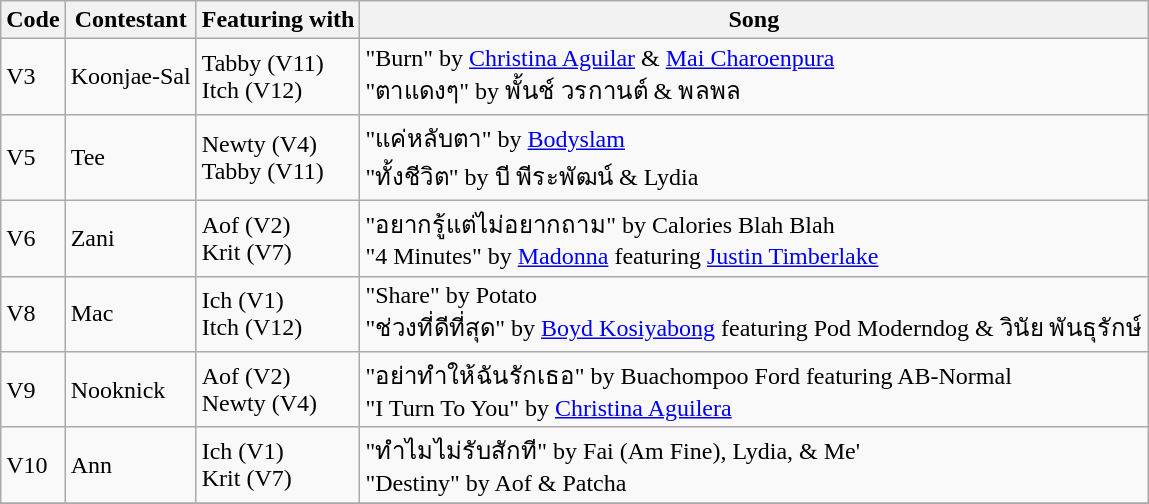<table class="wikitable">
<tr>
<th>Code</th>
<th>Contestant</th>
<th>Featuring with</th>
<th>Song</th>
</tr>
<tr>
<td>V3</td>
<td>Koonjae-Sal</td>
<td>Tabby (V11)<br>Itch (V12)</td>
<td>"Burn" by <a href='#'>Christina Aguilar</a> & <a href='#'>Mai Charoenpura</a><br>"ตาแดงๆ" by พั้นช์ วรกานต์ & พลพล</td>
</tr>
<tr>
<td>V5</td>
<td>Tee</td>
<td>Newty (V4)<br>Tabby (V11)</td>
<td>"แค่หลับตา" by <a href='#'>Bodyslam</a><br>"ทั้งชีวิต" by บี พีระพัฒน์ & Lydia</td>
</tr>
<tr>
<td>V6</td>
<td>Zani</td>
<td>Aof (V2)<br>Krit (V7)</td>
<td>"อยากรู้แต่ไม่อยากถาม" by Calories Blah Blah<br>"4 Minutes" by <a href='#'>Madonna</a> featuring <a href='#'>Justin Timberlake</a></td>
</tr>
<tr>
<td>V8</td>
<td>Mac</td>
<td>Ich (V1)<br>Itch (V12)</td>
<td>"Share" by Potato<br>"ช่วงที่ดีที่สุด" by <a href='#'>Boyd Kosiyabong</a> featuring Pod Moderndog & วินัย พันธุรักษ์</td>
</tr>
<tr>
<td>V9</td>
<td>Nooknick</td>
<td>Aof (V2)<br>Newty (V4)</td>
<td>"อย่าทำให้ฉันรักเธอ" by Buachompoo Ford featuring AB-Normal<br>"I Turn To You" by <a href='#'>Christina Aguilera</a></td>
</tr>
<tr>
<td>V10</td>
<td>Ann</td>
<td>Ich (V1)<br>Krit (V7)</td>
<td>"ทำไมไม่รับสักที" by Fai (Am Fine), Lydia, & Me'<br>"Destiny" by Aof & Patcha</td>
</tr>
<tr>
</tr>
</table>
